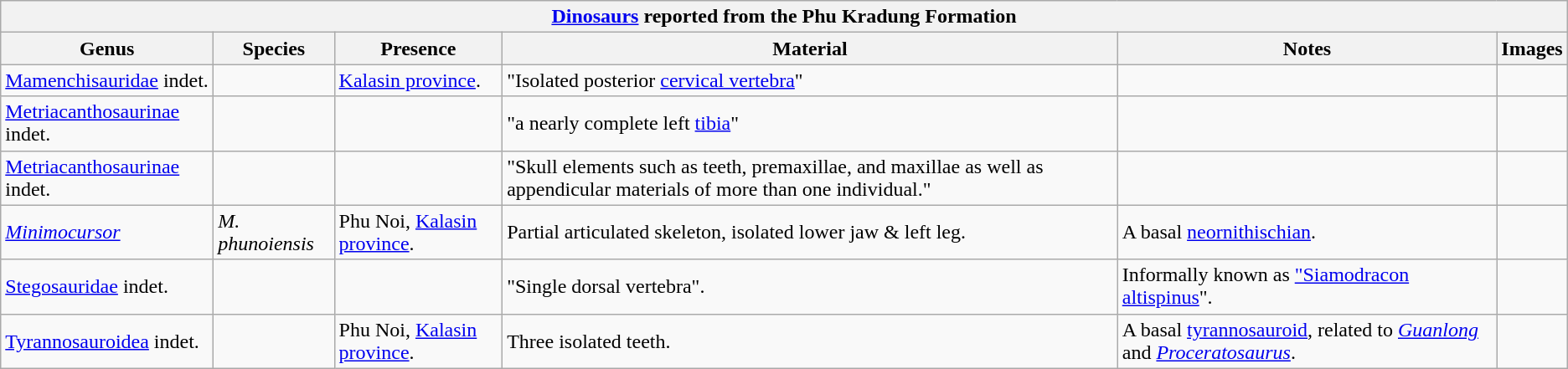<table class="wikitable" align="center">
<tr>
<th colspan="6" align="center"><strong><a href='#'>Dinosaurs</a> reported from the Phu Kradung Formation</strong></th>
</tr>
<tr>
<th>Genus</th>
<th>Species</th>
<th>Presence</th>
<th><strong>Material</strong></th>
<th>Notes</th>
<th>Images</th>
</tr>
<tr>
<td><a href='#'>Mamenchisauridae</a> indet.</td>
<td></td>
<td><a href='#'>Kalasin province</a>.</td>
<td>"Isolated posterior <a href='#'>cervical vertebra</a>"</td>
<td></td>
<td></td>
</tr>
<tr>
<td><a href='#'>Metriacanthosaurinae</a> indet.</td>
<td></td>
<td></td>
<td>"a nearly complete left <a href='#'>tibia</a>"</td>
<td></td>
<td></td>
</tr>
<tr>
<td><a href='#'>Metriacanthosaurinae</a> indet.</td>
<td></td>
<td></td>
<td>"Skull elements such as teeth, premaxillae, and maxillae as well as appendicular materials of more than one individual."</td>
<td></td>
<td></td>
</tr>
<tr>
<td><em><a href='#'>Minimocursor</a></em></td>
<td><em>M. phunoiensis</em></td>
<td>Phu Noi, <a href='#'>Kalasin province</a>.</td>
<td>Partial articulated skeleton, isolated lower jaw & left leg.</td>
<td>A basal <a href='#'>neornithischian</a>.</td>
<td></td>
</tr>
<tr>
<td><a href='#'>Stegosauridae</a> indet.</td>
<td></td>
<td></td>
<td>"Single dorsal vertebra".</td>
<td>Informally known as <a href='#'>"Siamodracon altispinus</a>".</td>
<td></td>
</tr>
<tr>
<td><a href='#'>Tyrannosauroidea</a> indet.</td>
<td></td>
<td>Phu Noi, <a href='#'>Kalasin province</a>.</td>
<td>Three isolated teeth.</td>
<td>A basal <a href='#'>tyrannosauroid</a>, related to <em><a href='#'>Guanlong</a></em> and <em><a href='#'>Proceratosaurus</a></em>.</td>
<td></td>
</tr>
</table>
